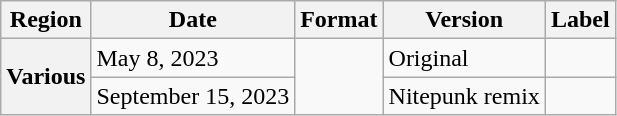<table class="wikitable plainrowheaders">
<tr>
<th scope="col">Region</th>
<th scope="col">Date</th>
<th scope="col">Format</th>
<th scope="col">Version</th>
<th scope="col">Label</th>
</tr>
<tr>
<th scope="row" rowspan="2">Various </th>
<td>May 8, 2023</td>
<td rowspan="2"></td>
<td>Original</td>
<td></td>
</tr>
<tr>
<td>September 15, 2023</td>
<td>Nitepunk remix</td>
<td></td>
</tr>
</table>
